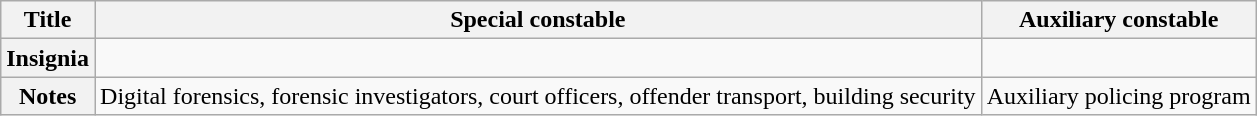<table class="wikitable">
<tr>
<th>Title</th>
<th>Special constable</th>
<th>Auxiliary constable</th>
</tr>
<tr>
<th>Insignia</th>
<td></td>
<td></td>
</tr>
<tr>
<th>Notes</th>
<td>Digital forensics, forensic investigators, court officers, offender transport, building security</td>
<td>Auxiliary policing program</td>
</tr>
</table>
